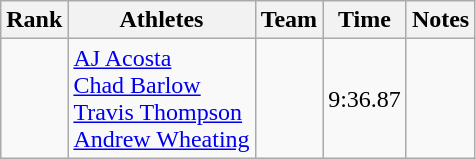<table class="wikitable sortable">
<tr>
<th>Rank</th>
<th>Athletes</th>
<th>Team</th>
<th>Time</th>
<th>Notes</th>
</tr>
<tr>
<td align=center></td>
<td><a href='#'>AJ Acosta</a><br><a href='#'>Chad Barlow</a><br><a href='#'>Travis Thompson</a><br><a href='#'>Andrew Wheating</a></td>
<td></td>
<td>9:36.87</td>
<td></td>
</tr>
</table>
